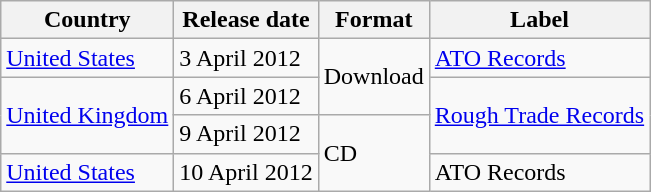<table class="wikitable plainrowheaders">
<tr>
<th scope="col">Country</th>
<th scope="col">Release date</th>
<th scope="col">Format</th>
<th scope="col">Label</th>
</tr>
<tr>
<td><a href='#'>United States</a></td>
<td>3 April 2012</td>
<td rowspan="2">Download</td>
<td><a href='#'>ATO Records</a></td>
</tr>
<tr>
<td rowspan="2"><a href='#'>United Kingdom</a></td>
<td>6 April 2012</td>
<td rowspan="2"><a href='#'>Rough Trade Records</a></td>
</tr>
<tr>
<td>9 April 2012</td>
<td rowspan="2">CD</td>
</tr>
<tr>
<td><a href='#'>United States</a></td>
<td>10 April 2012</td>
<td>ATO Records</td>
</tr>
</table>
